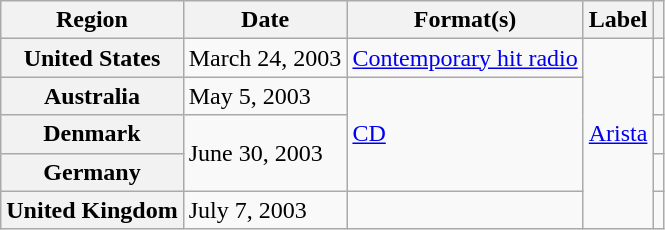<table class="wikitable plainrowheaders">
<tr>
<th scope="col">Region</th>
<th scope="col">Date</th>
<th scope="col">Format(s)</th>
<th scope="col">Label</th>
<th scope="col"></th>
</tr>
<tr>
<th scope="row">United States</th>
<td>March 24, 2003</td>
<td><a href='#'>Contemporary hit radio</a></td>
<td rowspan="5"><a href='#'>Arista</a></td>
<td align="center"></td>
</tr>
<tr>
<th scope="row">Australia</th>
<td>May 5, 2003</td>
<td rowspan="3"><a href='#'>CD</a></td>
<td align="center"></td>
</tr>
<tr>
<th scope="row">Denmark</th>
<td rowspan="2">June 30, 2003</td>
<td align="center"></td>
</tr>
<tr>
<th scope="row">Germany</th>
<td align="center"></td>
</tr>
<tr>
<th scope="row">United Kingdom</th>
<td>July 7, 2003</td>
<td></td>
<td align="center"></td>
</tr>
</table>
